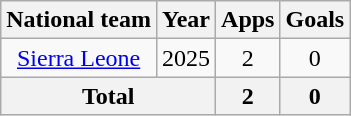<table class=wikitable style=text-align:center>
<tr>
<th>National team</th>
<th>Year</th>
<th>Apps</th>
<th>Goals</th>
</tr>
<tr>
<td rowspan="1"><a href='#'>Sierra Leone</a></td>
<td>2025</td>
<td>2</td>
<td>0</td>
</tr>
<tr>
<th colspan="2">Total</th>
<th>2</th>
<th>0</th>
</tr>
</table>
